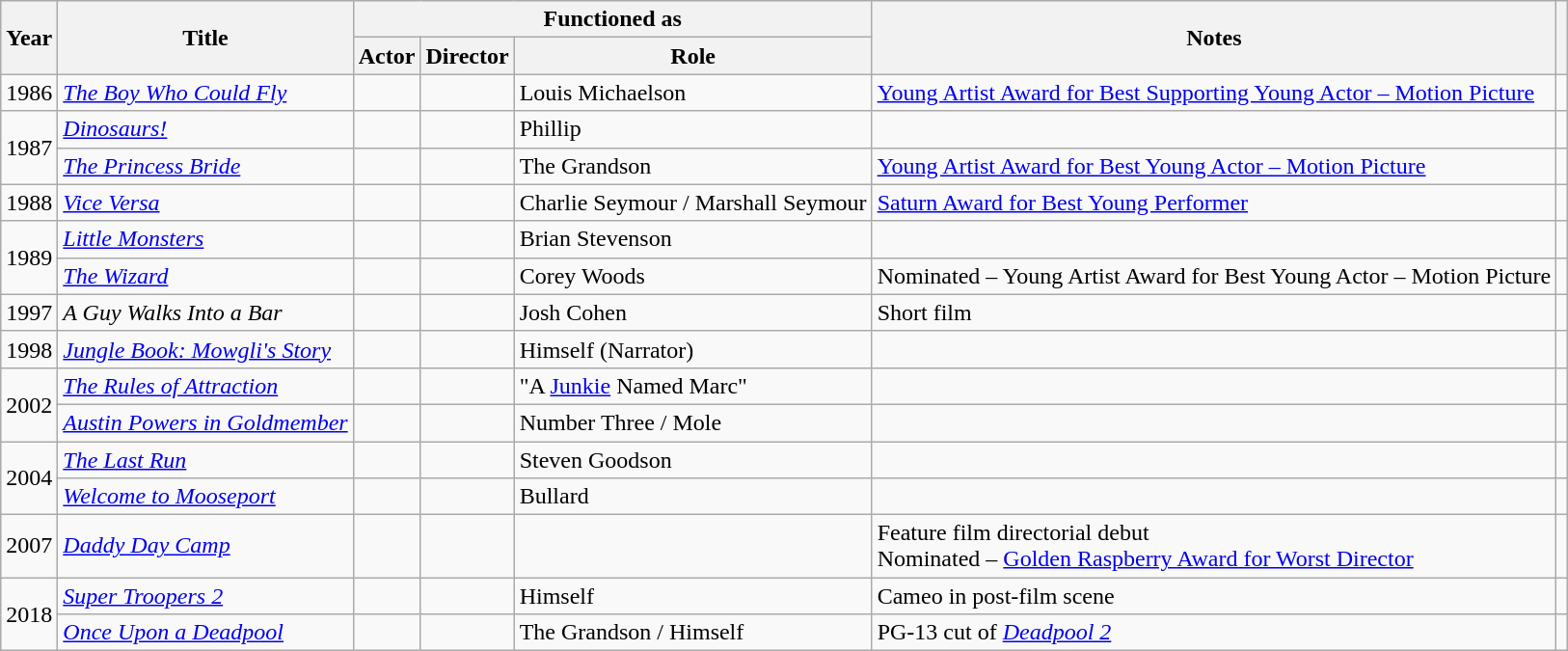<table class="wikitable sortable plainrowheaders">
<tr>
<th rowspan="2" scope="col">Year</th>
<th rowspan="2" scope="col">Title</th>
<th colspan="3" scope="col">Functioned as</th>
<th rowspan="2" scope="col" class="unsortable">Notes</th>
<th rowspan="2" scope="col" class="unsortable"></th>
</tr>
<tr>
<th scope="col">Actor</th>
<th scope="col">Director</th>
<th scope="col">Role</th>
</tr>
<tr>
<td>1986</td>
<td><em><a href='#'>The Boy Who Could Fly</a></em></td>
<td></td>
<td></td>
<td>Louis Michaelson</td>
<td><a href='#'>Young Artist Award for Best Supporting Young Actor – Motion Picture</a></td>
<td></td>
</tr>
<tr>
<td rowspan="2">1987</td>
<td><em><a href='#'>Dinosaurs!</a></em></td>
<td></td>
<td></td>
<td>Phillip</td>
<td></td>
<td></td>
</tr>
<tr>
<td><em><a href='#'>The Princess Bride</a></em></td>
<td></td>
<td></td>
<td>The Grandson</td>
<td><a href='#'>Young Artist Award for Best Young Actor – Motion Picture</a></td>
<td></td>
</tr>
<tr>
<td>1988</td>
<td><em><a href='#'>Vice Versa</a></em></td>
<td></td>
<td></td>
<td>Charlie Seymour / Marshall Seymour</td>
<td><a href='#'>Saturn Award for Best Young Performer</a></td>
<td></td>
</tr>
<tr>
<td rowspan="2">1989</td>
<td><em><a href='#'>Little Monsters</a></em></td>
<td></td>
<td></td>
<td>Brian Stevenson</td>
<td></td>
<td></td>
</tr>
<tr>
<td><em><a href='#'>The Wizard</a></em></td>
<td></td>
<td></td>
<td>Corey Woods</td>
<td>Nominated – Young Artist Award for Best Young Actor – Motion Picture</td>
<td></td>
</tr>
<tr>
<td>1997</td>
<td><em>A Guy Walks Into a Bar</em></td>
<td></td>
<td></td>
<td>Josh Cohen</td>
<td>Short film</td>
<td></td>
</tr>
<tr>
<td>1998</td>
<td><em><a href='#'>Jungle Book: Mowgli's Story</a></em></td>
<td></td>
<td></td>
<td>Himself (Narrator)</td>
<td></td>
<td></td>
</tr>
<tr>
<td rowspan="2">2002</td>
<td><em><a href='#'>The Rules of Attraction</a></em></td>
<td></td>
<td></td>
<td>"A <a href='#'>Junkie</a> Named Marc"</td>
<td></td>
<td></td>
</tr>
<tr>
<td><em><a href='#'>Austin Powers in Goldmember</a></em></td>
<td></td>
<td></td>
<td>Number Three / Mole</td>
<td></td>
<td></td>
</tr>
<tr>
<td rowspan="2">2004</td>
<td><em><a href='#'>The Last Run</a></em></td>
<td></td>
<td></td>
<td>Steven Goodson</td>
<td></td>
<td></td>
</tr>
<tr>
<td><em><a href='#'>Welcome to Mooseport</a></em></td>
<td></td>
<td></td>
<td>Bullard</td>
<td></td>
<td></td>
</tr>
<tr>
<td>2007</td>
<td><em><a href='#'>Daddy Day Camp</a></em></td>
<td></td>
<td></td>
<td></td>
<td>Feature film directorial debut<br>Nominated – <a href='#'>Golden Raspberry Award for Worst Director</a></td>
<td></td>
</tr>
<tr>
<td rowspan="2">2018</td>
<td><em><a href='#'>Super Troopers 2</a></em></td>
<td></td>
<td></td>
<td>Himself</td>
<td>Cameo in post-film scene</td>
<td></td>
</tr>
<tr>
<td><em><a href='#'>Once Upon a Deadpool</a></em></td>
<td></td>
<td></td>
<td>The Grandson / Himself</td>
<td>PG-13 cut of <em><a href='#'>Deadpool 2</a></em></td>
<td></td>
</tr>
</table>
